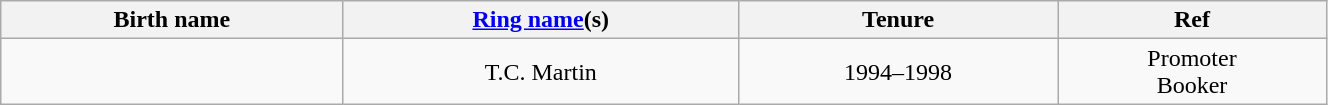<table class="sortable wikitable" style="text-align:center; width:70%;">
<tr>
<th>Birth name</th>
<th><a href='#'>Ring name</a>(s)</th>
<th>Tenure</th>
<th>Ref</th>
</tr>
<tr>
<td></td>
<td>T.C. Martin</td>
<td sort>1994–1998</td>
<td>Promoter<br>Booker</td>
</tr>
</table>
